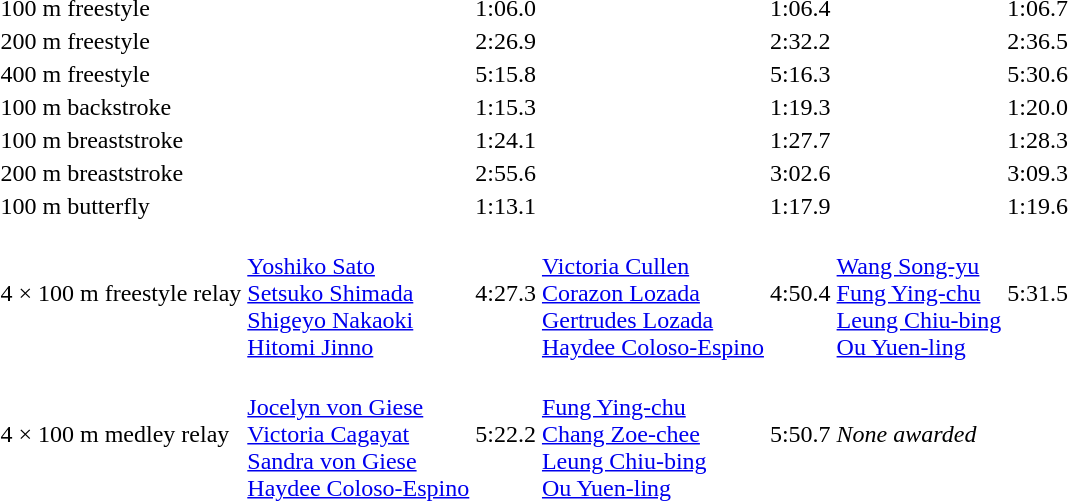<table>
<tr>
<td>100 m freestyle<br></td>
<td></td>
<td>1:06.0<br></td>
<td></td>
<td>1:06.4</td>
<td></td>
<td>1:06.7</td>
</tr>
<tr>
<td>200 m freestyle<br></td>
<td></td>
<td>2:26.9<br></td>
<td></td>
<td>2:32.2</td>
<td></td>
<td>2:36.5</td>
</tr>
<tr>
<td>400 m freestyle<br></td>
<td></td>
<td>5:15.8<br></td>
<td></td>
<td>5:16.3</td>
<td></td>
<td>5:30.6</td>
</tr>
<tr>
<td>100 m backstroke<br></td>
<td></td>
<td>1:15.3<br></td>
<td></td>
<td>1:19.3</td>
<td></td>
<td>1:20.0</td>
</tr>
<tr>
<td>100 m breaststroke<br></td>
<td></td>
<td>1:24.1<br></td>
<td></td>
<td>1:27.7</td>
<td></td>
<td>1:28.3</td>
</tr>
<tr>
<td>200 m breaststroke<br></td>
<td></td>
<td>2:55.6<br></td>
<td></td>
<td>3:02.6</td>
<td></td>
<td>3:09.3</td>
</tr>
<tr>
<td>100 m butterfly<br></td>
<td></td>
<td>1:13.1<br></td>
<td></td>
<td>1:17.9</td>
<td></td>
<td>1:19.6</td>
</tr>
<tr>
<td>4 × 100 m freestyle relay<br></td>
<td><br><a href='#'>Yoshiko Sato</a><br><a href='#'>Setsuko Shimada</a><br><a href='#'>Shigeyo Nakaoki</a><br><a href='#'>Hitomi Jinno</a></td>
<td>4:27.3<br></td>
<td><br><a href='#'>Victoria Cullen</a><br><a href='#'>Corazon Lozada</a><br><a href='#'>Gertrudes Lozada</a><br><a href='#'>Haydee Coloso-Espino</a></td>
<td>4:50.4</td>
<td><br><a href='#'>Wang Song-yu</a><br><a href='#'>Fung Ying-chu</a><br><a href='#'>Leung Chiu-bing</a><br><a href='#'>Ou Yuen-ling</a></td>
<td>5:31.5</td>
</tr>
<tr>
<td>4 × 100 m medley relay<br></td>
<td><br><a href='#'>Jocelyn von Giese</a><br><a href='#'>Victoria Cagayat</a><br><a href='#'>Sandra von Giese</a><br><a href='#'>Haydee Coloso-Espino</a></td>
<td>5:22.2<br></td>
<td><br><a href='#'>Fung Ying-chu</a><br><a href='#'>Chang Zoe-chee</a><br><a href='#'>Leung Chiu-bing</a><br><a href='#'>Ou Yuen-ling</a></td>
<td>5:50.7</td>
<td><em>None awarded</em></td>
<td></td>
</tr>
</table>
